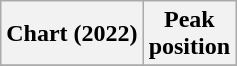<table class="wikitable plainrowheaders" style="text-align:center">
<tr>
<th scope="col">Chart (2022)</th>
<th scope="col">Peak<br>position</th>
</tr>
<tr>
</tr>
</table>
